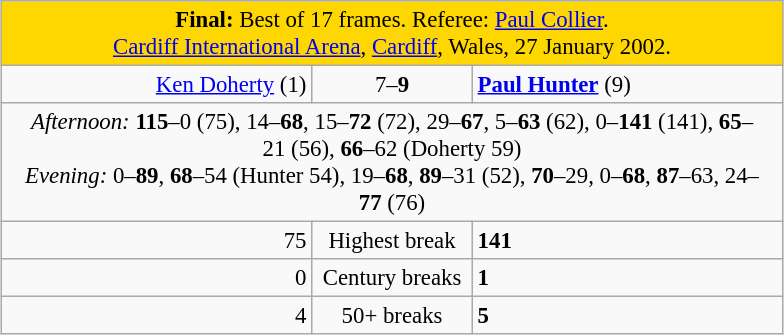<table class="wikitable" style="font-size: 95%; margin: 1em auto 1em auto;">
<tr>
<td colspan="3" align="center" bgcolor="#ffd700"><strong>Final:</strong> Best of 17 frames. Referee: <a href='#'>Paul Collier</a>.<br><a href='#'>Cardiff International Arena</a>, <a href='#'>Cardiff</a>, Wales, 27 January 2002.</td>
</tr>
<tr>
<td width="200" align="right"><a href='#'>Ken Doherty</a> (1)<br></td>
<td width="100" align="center">7–<strong>9</strong></td>
<td width="200"><strong><a href='#'>Paul Hunter</a></strong> (9)<br></td>
</tr>
<tr>
<td colspan="3" align="center" style="font-size: 100%"><em>Afternoon:</em> <strong>115</strong>–0 (75), 14–<strong>68</strong>, 15–<strong>72</strong> (72), 29–<strong>67</strong>, 5–<strong>63</strong> (62), 0–<strong>141</strong> (141), <strong>65</strong>–21 (56), <strong>66</strong>–62 (Doherty 59)<br><em>Evening:</em> 0–<strong>89</strong>, <strong>68</strong>–54 (Hunter 54), 19–<strong>68</strong>, <strong>89</strong>–31 (52), <strong>70</strong>–29, 0–<strong>68</strong>, <strong>87</strong>–63, 24–<strong>77</strong> (76)</td>
</tr>
<tr>
<td align="right">75</td>
<td align="center">Highest break</td>
<td><strong>141</strong></td>
</tr>
<tr>
<td align="right">0</td>
<td align="center">Century breaks</td>
<td><strong>1</strong></td>
</tr>
<tr>
<td align="right">4</td>
<td align="center">50+ breaks</td>
<td><strong>5</strong></td>
</tr>
</table>
